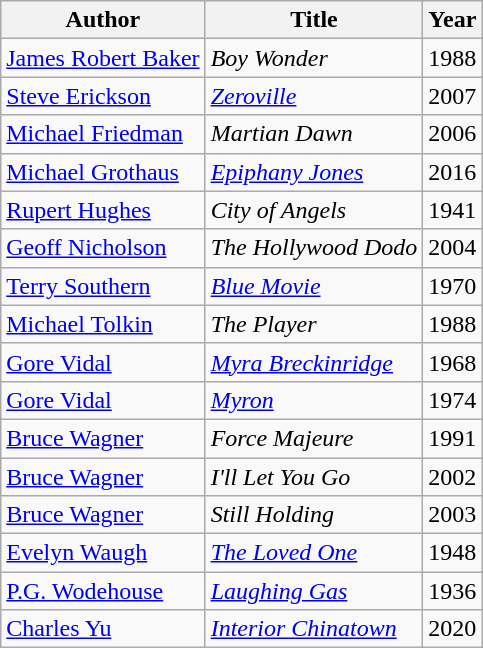<table class="wikitable sortable">
<tr>
<th>Author</th>
<th>Title</th>
<th>Year</th>
</tr>
<tr>
<td><a href='#'>James Robert Baker</a></td>
<td><em>Boy Wonder</em></td>
<td>1988</td>
</tr>
<tr>
<td><a href='#'>Steve Erickson</a></td>
<td><em><a href='#'>Zeroville</a></em></td>
<td>2007</td>
</tr>
<tr>
<td><a href='#'>Michael Friedman</a></td>
<td><em>Martian Dawn</em></td>
<td>2006</td>
</tr>
<tr>
<td><a href='#'>Michael Grothaus</a></td>
<td><em><a href='#'>Epiphany Jones</a></em></td>
<td>2016</td>
</tr>
<tr>
<td><a href='#'>Rupert Hughes</a></td>
<td><em>City of Angels</em></td>
<td>1941</td>
</tr>
<tr>
<td><a href='#'>Geoff Nicholson</a></td>
<td><em>The Hollywood Dodo</em></td>
<td>2004</td>
</tr>
<tr>
<td><a href='#'>Terry Southern</a></td>
<td><em><a href='#'>Blue Movie</a></em></td>
<td>1970</td>
</tr>
<tr>
<td><a href='#'>Michael Tolkin</a></td>
<td><em>The Player</em></td>
<td>1988</td>
</tr>
<tr>
<td><a href='#'>Gore Vidal</a></td>
<td><em><a href='#'>Myra Breckinridge</a></em></td>
<td>1968</td>
</tr>
<tr>
<td><a href='#'>Gore Vidal</a></td>
<td><em><a href='#'>Myron</a></em></td>
<td>1974</td>
</tr>
<tr>
<td><a href='#'>Bruce Wagner</a></td>
<td><em>Force Majeure</em></td>
<td>1991</td>
</tr>
<tr>
<td><a href='#'>Bruce Wagner</a></td>
<td><em>I'll Let You Go</em></td>
<td>2002</td>
</tr>
<tr>
<td><a href='#'>Bruce Wagner</a></td>
<td><em>Still Holding</em></td>
<td>2003</td>
</tr>
<tr>
<td><a href='#'>Evelyn Waugh</a></td>
<td><em><a href='#'>The Loved One</a></em></td>
<td>1948</td>
</tr>
<tr>
<td><a href='#'>P.G. Wodehouse</a></td>
<td><em><a href='#'>Laughing Gas</a></em></td>
<td>1936</td>
</tr>
<tr>
<td><a href='#'>Charles Yu</a></td>
<td><em><a href='#'>Interior Chinatown</a></em></td>
<td>2020</td>
</tr>
</table>
